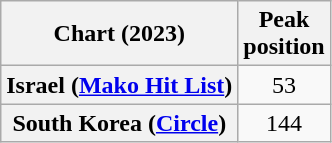<table class="wikitable sortable plainrowheaders" style="text-align:center">
<tr>
<th scope="col">Chart (2023)</th>
<th scope="col">Peak<br>position</th>
</tr>
<tr>
<th scope="row">Israel (<a href='#'>Mako Hit List</a>)</th>
<td>53</td>
</tr>
<tr>
<th scope="row">South Korea (<a href='#'>Circle</a>)</th>
<td>144</td>
</tr>
</table>
